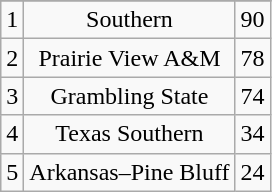<table class="wikitable" style="display: inline-table;">
<tr align="center">
</tr>
<tr align="center">
<td>1</td>
<td>Southern</td>
<td>90</td>
</tr>
<tr align="center">
<td>2</td>
<td>Prairie View A&M</td>
<td>78</td>
</tr>
<tr align="center">
<td>3</td>
<td>Grambling State</td>
<td>74</td>
</tr>
<tr align="center">
<td>4</td>
<td>Texas Southern</td>
<td>34</td>
</tr>
<tr align="center">
<td>5</td>
<td>Arkansas–Pine Bluff</td>
<td>24</td>
</tr>
</table>
